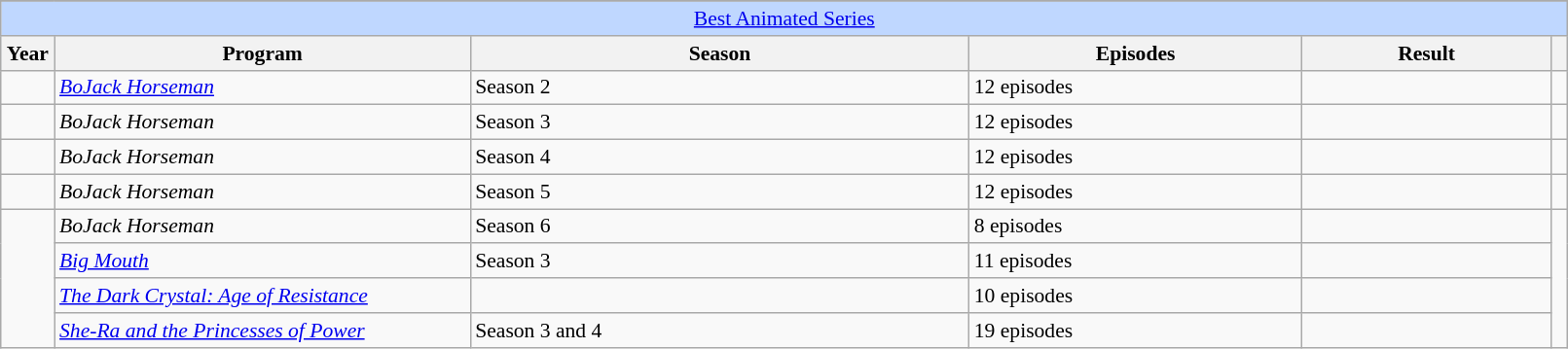<table class="wikitable plainrowheaders" style="font-size: 90%" width=85%>
<tr>
</tr>
<tr ---- bgcolor="#bfd7ff">
<td colspan=6 align=center><a href='#'>Best Animated Series</a></td>
</tr>
<tr ---- bgcolor="#ebf5ff">
<th scope="col" style="width:2%;">Year</th>
<th scope="col" style="width:25%;">Program</th>
<th scope="col" style="width:30%;">Season</th>
<th scope="col" style="width:20%;">Episodes</th>
<th scope="col" style="width:15%;">Result</th>
<th scope="col" class="unsortable" style="width:1%;"></th>
</tr>
<tr>
<td></td>
<td><em><a href='#'>BoJack Horseman</a></em></td>
<td>Season 2</td>
<td>12 episodes</td>
<td></td>
<td></td>
</tr>
<tr>
<td></td>
<td><em>BoJack Horseman</em></td>
<td>Season 3</td>
<td>12 episodes</td>
<td></td>
<td></td>
</tr>
<tr>
<td></td>
<td><em>BoJack Horseman</em></td>
<td>Season 4</td>
<td>12 episodes</td>
<td></td>
<td></td>
</tr>
<tr>
<td></td>
<td><em>BoJack Horseman</em></td>
<td>Season 5</td>
<td>12 episodes</td>
<td></td>
<td></td>
</tr>
<tr>
<td rowspan="4"></td>
<td><em>BoJack Horseman</em></td>
<td>Season 6</td>
<td>8 episodes</td>
<td></td>
<td rowspan="4"></td>
</tr>
<tr>
<td><em><a href='#'>Big Mouth</a></em></td>
<td>Season 3</td>
<td>11 episodes</td>
<td></td>
</tr>
<tr>
<td><em><a href='#'>The Dark Crystal: Age of Resistance</a></em></td>
<td></td>
<td>10 episodes</td>
<td></td>
</tr>
<tr>
<td><em><a href='#'>She-Ra and the Princesses of Power</a></em></td>
<td>Season 3 and 4</td>
<td>19 episodes</td>
<td></td>
</tr>
</table>
